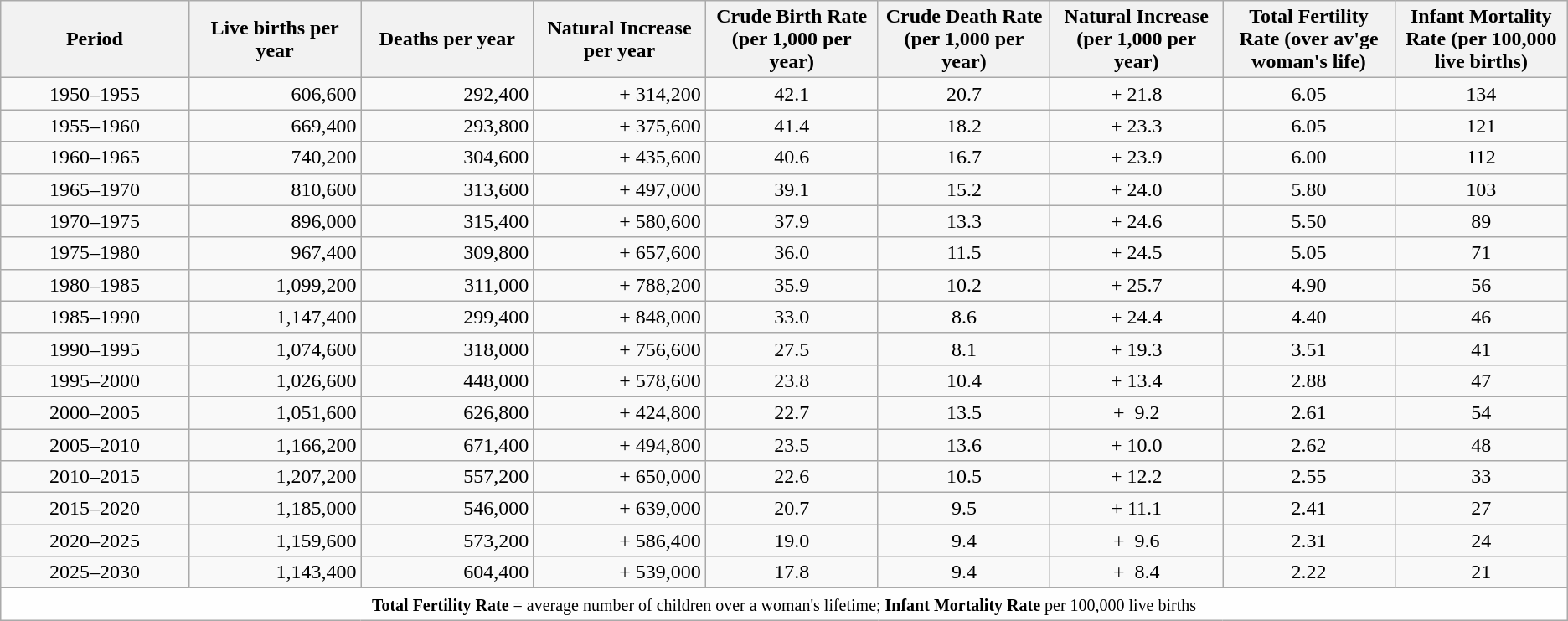<table class="wikitable" style="text-align: center; ">
<tr>
<th style="width:12%;">Period</th>
<th style="width:11%;">Live births per year</th>
<th style="width:11%;">Deaths per year</th>
<th style="width:11%;">Natural Increase per year</th>
<th style="width:11%;">Crude Birth Rate <br>(per 1,000 per year)</th>
<th style="width:11%;">Crude Death Rate <br>(per 1,000 per year)</th>
<th style="width:11%;">Natural Increase <br>(per 1,000 per year)</th>
<th style="width:11%;">Total Fertility Rate (over av'ge woman's life)</th>
<th style="width:11%;">Infant Mortality Rate (per 100,000 live births)</th>
</tr>
<tr>
<td>1950–1955</td>
<td align="right">606,600</td>
<td align="right">292,400</td>
<td align="right">+ 314,200</td>
<td>42.1</td>
<td>20.7</td>
<td>+ 21.8</td>
<td>6.05</td>
<td>134</td>
</tr>
<tr>
<td>1955–1960</td>
<td align="right">669,400</td>
<td align="right">293,800</td>
<td align="right">+ 375,600</td>
<td>41.4</td>
<td>18.2</td>
<td>+ 23.3</td>
<td>6.05</td>
<td>121</td>
</tr>
<tr>
<td>1960–1965</td>
<td align="right">740,200</td>
<td align="right">304,600</td>
<td align="right">+ 435,600</td>
<td>40.6</td>
<td>16.7</td>
<td>+ 23.9</td>
<td>6.00</td>
<td>112</td>
</tr>
<tr>
<td>1965–1970</td>
<td align="right">810,600</td>
<td align="right">313,600</td>
<td align="right">+ 497,000</td>
<td>39.1</td>
<td>15.2</td>
<td>+ 24.0</td>
<td>5.80</td>
<td>103</td>
</tr>
<tr>
<td>1970–1975</td>
<td align="right">896,000</td>
<td align="right">315,400</td>
<td align="right">+ 580,600</td>
<td>37.9</td>
<td>13.3</td>
<td>+ 24.6</td>
<td>5.50</td>
<td>89</td>
</tr>
<tr>
<td>1975–1980</td>
<td align="right">967,400</td>
<td align="right">309,800</td>
<td align="right">+ 657,600</td>
<td>36.0</td>
<td>11.5</td>
<td>+ 24.5</td>
<td>5.05</td>
<td>71</td>
</tr>
<tr>
<td>1980–1985</td>
<td align="right">1,099,200</td>
<td align="right">311,000</td>
<td align="right">+ 788,200</td>
<td>35.9</td>
<td>10.2</td>
<td>+ 25.7</td>
<td>4.90</td>
<td>56</td>
</tr>
<tr>
<td>1985–1990</td>
<td align="right">1,147,400</td>
<td align="right">299,400</td>
<td align="right">+ 848,000</td>
<td>33.0</td>
<td>8.6</td>
<td>+ 24.4</td>
<td>4.40</td>
<td>46</td>
</tr>
<tr>
<td>1990–1995</td>
<td align="right">1,074,600</td>
<td align="right">318,000</td>
<td align="right">+ 756,600</td>
<td>27.5</td>
<td>8.1</td>
<td>+ 19.3</td>
<td>3.51</td>
<td>41</td>
</tr>
<tr>
<td>1995–2000</td>
<td align="right">1,026,600</td>
<td align="right">448,000</td>
<td align="right">+ 578,600</td>
<td>23.8</td>
<td>10.4</td>
<td>+ 13.4</td>
<td>2.88</td>
<td>47</td>
</tr>
<tr>
<td>2000–2005</td>
<td align="right">1,051,600</td>
<td align="right">626,800</td>
<td align="right">+ 424,800</td>
<td>22.7</td>
<td>13.5</td>
<td>+  9.2</td>
<td>2.61</td>
<td>54</td>
</tr>
<tr>
<td>2005–2010</td>
<td align="right">1,166,200</td>
<td align="right">671,400</td>
<td align="right">+ 494,800</td>
<td>23.5</td>
<td>13.6</td>
<td>+ 10.0</td>
<td>2.62</td>
<td>48</td>
</tr>
<tr>
<td>2010–2015</td>
<td align="right">1,207,200</td>
<td align="right">557,200</td>
<td align="right">+ 650,000</td>
<td>22.6</td>
<td>10.5</td>
<td>+ 12.2</td>
<td>2.55</td>
<td>33</td>
</tr>
<tr>
<td>2015–2020</td>
<td align="right">1,185,000</td>
<td align="right">546,000</td>
<td align="right">+ 639,000</td>
<td>20.7</td>
<td>9.5</td>
<td>+ 11.1</td>
<td>2.41</td>
<td>27</td>
</tr>
<tr>
<td>2020–2025</td>
<td align="right">1,159,600</td>
<td align="right">573,200</td>
<td align="right">+ 586,400</td>
<td>19.0</td>
<td>9.4</td>
<td>+  9.6</td>
<td>2.31</td>
<td>24</td>
</tr>
<tr>
<td>2025–2030</td>
<td align="right">1,143,400</td>
<td align="right">604,400</td>
<td align="right">+ 539,000</td>
<td>17.8</td>
<td>9.4</td>
<td>+  8.4</td>
<td>2.22</td>
<td>21</td>
</tr>
<tr style="background: #FEFEFE; text-align=center">
<td colspan="9"><small> <strong>Total Fertility Rate</strong> = average number of children over a woman's lifetime; <strong>Infant Mortality Rate</strong> per 100,000 live births</small></td>
</tr>
</table>
